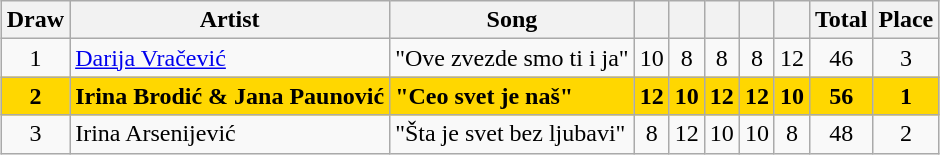<table class="sortable wikitable" style="margin: 1em auto 1em auto; text-align:center;">
<tr>
<th>Draw</th>
<th>Artist</th>
<th>Song</th>
<th class="unsortable"><small></small></th>
<th class="unsortable"><small></small></th>
<th class="unsortable"><small></small></th>
<th class="unsortable"><small></small></th>
<th class="unsortable"><small></small></th>
<th>Total</th>
<th>Place</th>
</tr>
<tr>
<td>1</td>
<td align="left"><a href='#'>Darija Vračević</a></td>
<td align="left">"Ove zvezde smo ti i ja"</td>
<td>10</td>
<td>8</td>
<td>8</td>
<td>8</td>
<td>12</td>
<td>46</td>
<td>3</td>
</tr>
<tr bgcolor="gold">
<td><strong>2</strong></td>
<td align="left"><strong>Irina Brodić & Jana Paunović</strong></td>
<td align="left"><strong>"Ceo svet je naš"</strong></td>
<td><strong>12</strong></td>
<td><strong>10</strong></td>
<td><strong>12</strong></td>
<td><strong>12</strong></td>
<td><strong>10</strong></td>
<td><strong>56</strong></td>
<td><strong>1</strong></td>
</tr>
<tr>
<td>3</td>
<td align="left">Irina Arsenijević</td>
<td align="left">"Šta je svet bez ljubavi"</td>
<td>8</td>
<td>12</td>
<td>10</td>
<td>10</td>
<td>8</td>
<td>48</td>
<td>2</td>
</tr>
</table>
